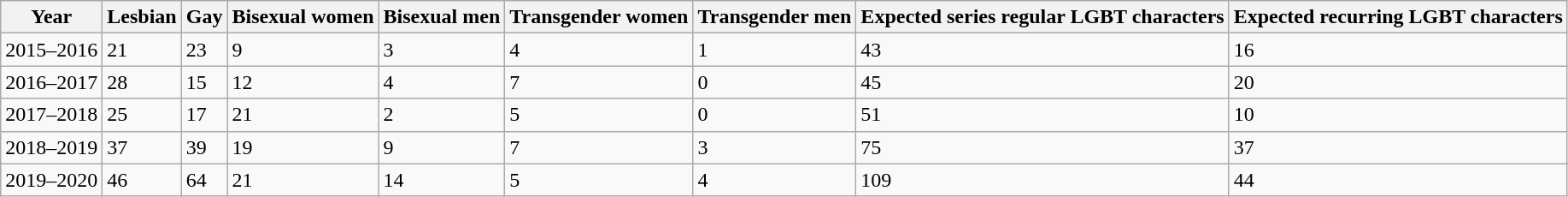<table class="wikitable">
<tr>
<th>Year</th>
<th>Lesbian</th>
<th>Gay</th>
<th>Bisexual women</th>
<th>Bisexual men</th>
<th>Transgender women</th>
<th>Transgender men</th>
<th>Expected series regular LGBT characters</th>
<th>Expected recurring LGBT characters</th>
</tr>
<tr>
<td>2015–2016</td>
<td>21</td>
<td>23</td>
<td>9</td>
<td>3</td>
<td>4</td>
<td>1</td>
<td>43</td>
<td>16</td>
</tr>
<tr>
<td>2016–2017</td>
<td>28</td>
<td>15</td>
<td>12</td>
<td>4</td>
<td>7</td>
<td>0</td>
<td>45</td>
<td>20</td>
</tr>
<tr>
<td>2017–2018</td>
<td>25</td>
<td>17</td>
<td>21</td>
<td>2</td>
<td>5</td>
<td>0</td>
<td>51</td>
<td>10</td>
</tr>
<tr>
<td>2018–2019</td>
<td>37</td>
<td>39</td>
<td>19</td>
<td>9</td>
<td>7</td>
<td>3</td>
<td>75</td>
<td>37</td>
</tr>
<tr>
<td>2019–2020</td>
<td>46</td>
<td>64</td>
<td>21</td>
<td>14</td>
<td>5</td>
<td>4</td>
<td>109</td>
<td>44</td>
</tr>
</table>
